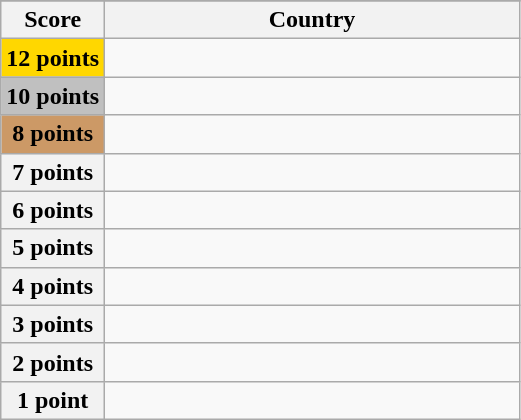<table class="wikitable">
<tr>
</tr>
<tr>
<th scope="col" width="20%">Score</th>
<th scope="col">Country</th>
</tr>
<tr>
<th scope="row" style="background:gold">12 points</th>
<td></td>
</tr>
<tr>
<th scope="row" style="background:silver">10 points</th>
<td></td>
</tr>
<tr>
<th scope="row" style="background:#CC9966">8 points</th>
<td></td>
</tr>
<tr>
<th scope="row">7 points</th>
<td></td>
</tr>
<tr>
<th scope="row">6 points</th>
<td></td>
</tr>
<tr>
<th scope="row">5 points</th>
<td></td>
</tr>
<tr>
<th scope="row">4 points</th>
<td></td>
</tr>
<tr>
<th scope="row">3 points</th>
<td></td>
</tr>
<tr>
<th scope="row">2 points</th>
<td></td>
</tr>
<tr>
<th scope="row">1 point</th>
<td></td>
</tr>
</table>
